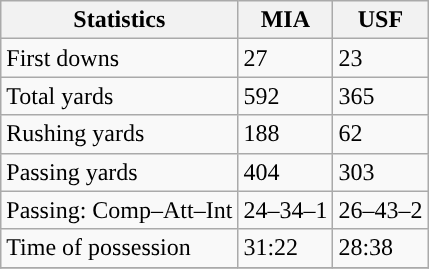<table class="wikitable" style="float: left;">
<tr>
<th>Statistics</th>
<th>MIA</th>
<th>USF</th>
</tr>
<tr>
<td>First downs</td>
<td>27</td>
<td>23</td>
</tr>
<tr>
<td>Total yards</td>
<td>592</td>
<td>365</td>
</tr>
<tr>
<td>Rushing yards</td>
<td>188</td>
<td>62</td>
</tr>
<tr>
<td>Passing yards</td>
<td>404</td>
<td>303</td>
</tr>
<tr>
<td>Passing: Comp–Att–Int</td>
<td>24–34–1</td>
<td>26–43–2</td>
</tr>
<tr>
<td>Time of possession</td>
<td>31:22</td>
<td>28:38</td>
</tr>
<tr>
</tr>
</table>
